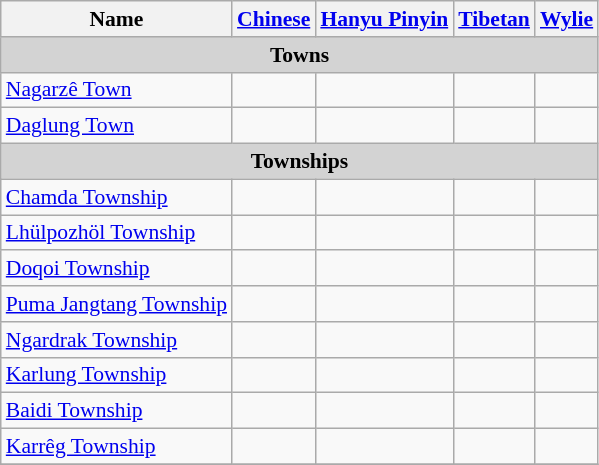<table class="wikitable"  style="font-size:90%;" align=center>
<tr>
<th>Name</th>
<th><a href='#'>Chinese</a></th>
<th><a href='#'>Hanyu Pinyin</a></th>
<th><a href='#'>Tibetan</a></th>
<th><a href='#'>Wylie</a></th>
</tr>
<tr --------->
<td colspan="5"  style="text-align:center; background:#d3d3d3;"><strong>Towns</strong></td>
</tr>
<tr --------->
<td><a href='#'>Nagarzê Town</a></td>
<td></td>
<td></td>
<td></td>
<td></td>
</tr>
<tr>
<td><a href='#'>Daglung Town</a></td>
<td></td>
<td></td>
<td></td>
<td></td>
</tr>
<tr --------->
<td colspan="5"  style="text-align:center; background:#d3d3d3;"><strong>Townships</strong></td>
</tr>
<tr --------->
<td><a href='#'>Chamda Township</a></td>
<td></td>
<td></td>
<td></td>
<td></td>
</tr>
<tr>
<td><a href='#'>Lhülpozhöl Township</a></td>
<td></td>
<td></td>
<td></td>
<td></td>
</tr>
<tr>
<td><a href='#'>Doqoi Township</a></td>
<td></td>
<td></td>
<td></td>
<td></td>
</tr>
<tr>
<td><a href='#'>Puma Jangtang Township</a></td>
<td></td>
<td></td>
<td></td>
<td></td>
</tr>
<tr>
<td><a href='#'>Ngardrak Township</a></td>
<td></td>
<td></td>
<td></td>
<td></td>
</tr>
<tr>
<td><a href='#'>Karlung Township</a></td>
<td></td>
<td></td>
<td></td>
<td></td>
</tr>
<tr>
<td><a href='#'>Baidi Township</a></td>
<td></td>
<td></td>
<td></td>
<td></td>
</tr>
<tr>
<td><a href='#'>Karrêg Township</a></td>
<td></td>
<td></td>
<td></td>
<td></td>
</tr>
<tr>
</tr>
</table>
